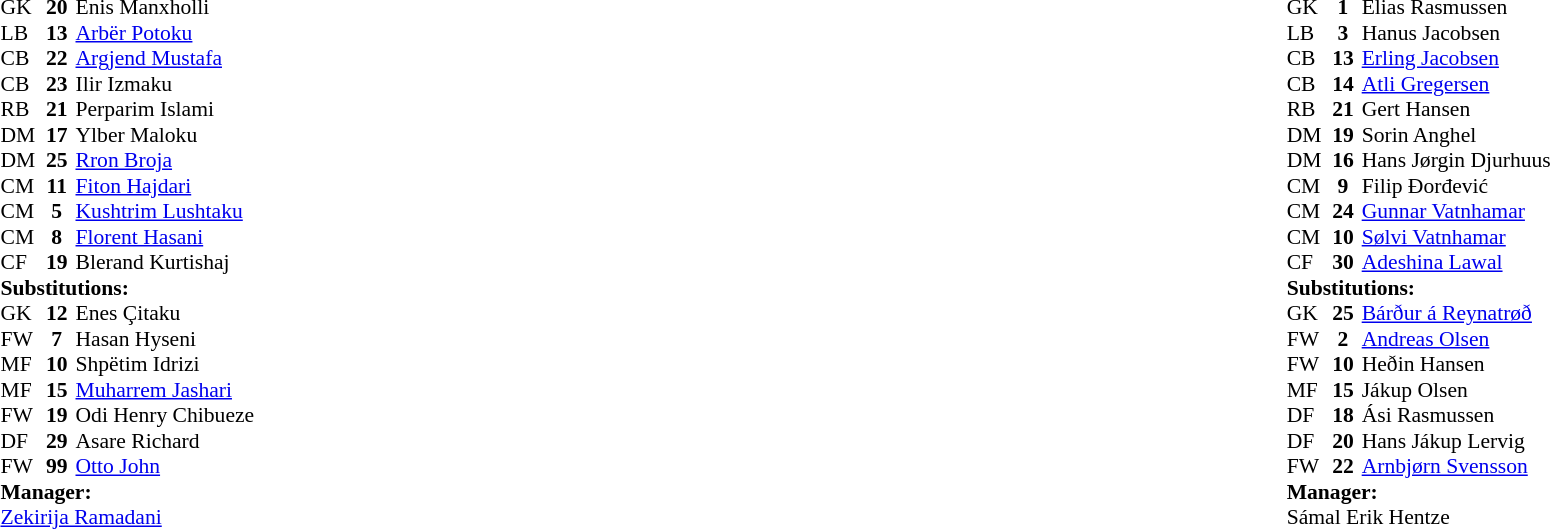<table width="100%">
<tr>
<td valign="top" width="50%"><br><table style="font-size: 90%" cellspacing="0" cellpadding="0">
<tr>
<th width=25></th>
<th width=25></th>
</tr>
<tr>
<td>GK</td>
<th>20</th>
<td> Enis Manxholli</td>
</tr>
<tr>
<td>LB</td>
<th>13</th>
<td> <a href='#'>Arbër Potoku</a></td>
</tr>
<tr>
<td>CB</td>
<th>22</th>
<td> <a href='#'>Argjend Mustafa</a></td>
</tr>
<tr>
<td>CB</td>
<th>23</th>
<td> Ilir Izmaku </td>
</tr>
<tr>
<td>RB</td>
<th>21</th>
<td> Perparim Islami  </td>
</tr>
<tr>
<td>DM</td>
<th>17</th>
<td> Ylber Maloku</td>
</tr>
<tr>
<td>DM</td>
<th>25</th>
<td> <a href='#'>Rron Broja</a></td>
</tr>
<tr>
<td>CM</td>
<th>11</th>
<td> <a href='#'>Fiton Hajdari</a>  </td>
</tr>
<tr>
<td>CM</td>
<th>5</th>
<td> <a href='#'>Kushtrim Lushtaku</a>  </td>
</tr>
<tr>
<td>CM</td>
<th>8</th>
<td> <a href='#'>Florent Hasani</a> </td>
</tr>
<tr>
<td>CF</td>
<th>19</th>
<td> Blerand Kurtishaj </td>
</tr>
<tr>
<td colspan=3><strong>Substitutions:</strong></td>
</tr>
<tr>
<td>GK</td>
<th>12</th>
<td> Enes Çitaku</td>
</tr>
<tr>
<td>FW</td>
<th>7</th>
<td> Hasan Hyseni</td>
</tr>
<tr>
<td>MF</td>
<th>10</th>
<td> Shpëtim Idrizi </td>
</tr>
<tr>
<td>MF</td>
<th>15</th>
<td> <a href='#'>Muharrem Jashari</a></td>
</tr>
<tr>
<td>FW</td>
<th>19</th>
<td> Odi Henry Chibueze  </td>
</tr>
<tr>
<td>DF</td>
<th>29</th>
<td> Asare Richard</td>
</tr>
<tr>
<td>FW</td>
<th>99</th>
<td> <a href='#'>Otto John</a> </td>
</tr>
<tr>
<td colspan=3><strong>Manager:</strong></td>
</tr>
<tr>
<td colspan="4"> <a href='#'>Zekirija Ramadani</a></td>
</tr>
</table>
</td>
<td valign="top"></td>
<td valign="top" width="50%"><br><table style="font-size: 90%" cellspacing="0" cellpadding="0" align=center>
<tr>
<th width=25></th>
<th width=25></th>
</tr>
<tr>
<td>GK</td>
<th>1</th>
<td> Elias Rasmussen</td>
</tr>
<tr>
<td>LB</td>
<th>3</th>
<td> Hanus Jacobsen</td>
</tr>
<tr>
<td>CB</td>
<th>13</th>
<td> <a href='#'>Erling Jacobsen</a></td>
</tr>
<tr>
<td>CB</td>
<th>14</th>
<td> <a href='#'>Atli Gregersen</a></td>
</tr>
<tr>
<td>RB</td>
<th>21</th>
<td> Gert Hansen</td>
</tr>
<tr>
<td>DM</td>
<th>19</th>
<td> Sorin Anghel   </td>
</tr>
<tr>
<td>DM</td>
<th>16</th>
<td> Hans Jørgin Djurhuus  </td>
</tr>
<tr>
<td>CM</td>
<th>9</th>
<td> Filip Đorđević </td>
</tr>
<tr>
<td>CM</td>
<th>24</th>
<td> <a href='#'>Gunnar Vatnhamar</a></td>
</tr>
<tr>
<td>CM</td>
<th>10</th>
<td> <a href='#'>Sølvi Vatnhamar</a> </td>
</tr>
<tr>
<td>CF</td>
<th>30</th>
<td> <a href='#'>Adeshina Lawal</a> </td>
</tr>
<tr>
<td colspan=3><strong>Substitutions:</strong></td>
</tr>
<tr>
<td>GK</td>
<th>25</th>
<td> <a href='#'>Bárður á Reynatrøð</a></td>
</tr>
<tr>
<td>FW</td>
<th>2</th>
<td> <a href='#'>Andreas Olsen</a> </td>
</tr>
<tr>
<td>FW</td>
<th>10</th>
<td> Heðin Hansen </td>
</tr>
<tr>
<td>MF</td>
<th>15</th>
<td> Jákup Olsen</td>
</tr>
<tr>
<td>DF</td>
<th>18</th>
<td> Ási Rasmussen</td>
</tr>
<tr>
<td>DF</td>
<th>20</th>
<td> Hans Jákup Lervig </td>
</tr>
<tr>
<td>FW</td>
<th>22</th>
<td> <a href='#'>Arnbjørn Svensson</a></td>
</tr>
<tr>
<td colspan=3><strong>Manager:</strong></td>
</tr>
<tr>
<td colspan="4"> Sámal Erik Hentze</td>
</tr>
</table>
</td>
</tr>
</table>
